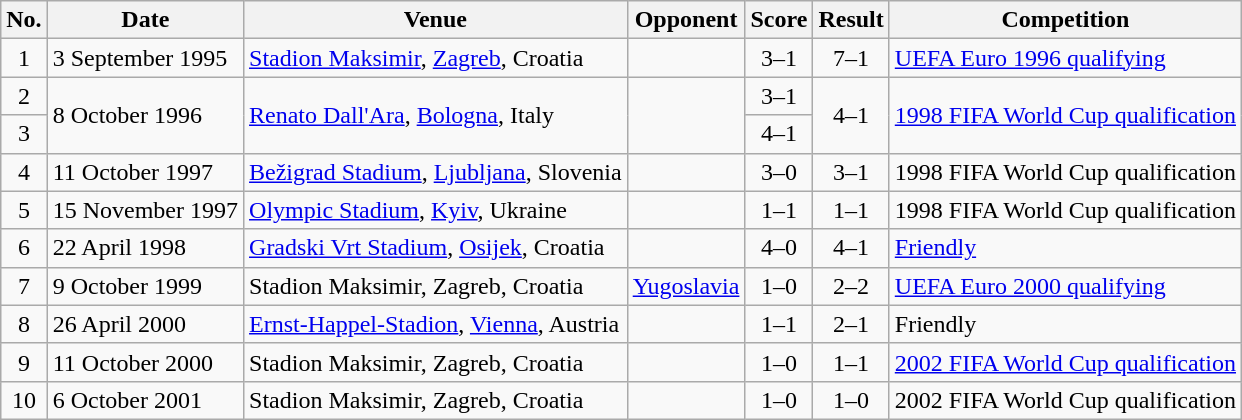<table class="wikitable sortable">
<tr>
<th scope="col">No.</th>
<th scope="col">Date</th>
<th scope="col">Venue</th>
<th scope="col">Opponent</th>
<th scope="col">Score</th>
<th scope="col">Result</th>
<th scope="col">Competition</th>
</tr>
<tr>
<td style="text-align:center">1</td>
<td>3 September 1995</td>
<td><a href='#'>Stadion Maksimir</a>, <a href='#'>Zagreb</a>, Croatia</td>
<td></td>
<td style="text-align:center">3–1</td>
<td style="text-align:center">7–1</td>
<td><a href='#'>UEFA Euro 1996 qualifying</a></td>
</tr>
<tr>
<td style="text-align:center">2</td>
<td rowspan="2">8 October 1996</td>
<td rowspan="2"><a href='#'>Renato Dall'Ara</a>, <a href='#'>Bologna</a>, Italy</td>
<td rowspan="2"></td>
<td style="text-align:center">3–1</td>
<td rowspan="2" style="text-align:center">4–1</td>
<td rowspan="2"><a href='#'>1998 FIFA World Cup qualification</a></td>
</tr>
<tr>
<td style="text-align:center">3</td>
<td style="text-align:center">4–1</td>
</tr>
<tr>
<td style="text-align:center">4</td>
<td>11 October 1997</td>
<td><a href='#'>Bežigrad Stadium</a>, <a href='#'>Ljubljana</a>, Slovenia</td>
<td></td>
<td style="text-align:center">3–0</td>
<td style="text-align:center">3–1</td>
<td>1998 FIFA World Cup qualification</td>
</tr>
<tr>
<td style="text-align:center">5</td>
<td>15 November 1997</td>
<td><a href='#'>Olympic Stadium</a>, <a href='#'>Kyiv</a>, Ukraine</td>
<td></td>
<td style="text-align:center">1–1</td>
<td style="text-align:center">1–1</td>
<td>1998 FIFA World Cup qualification</td>
</tr>
<tr>
<td style="text-align:center">6</td>
<td>22 April 1998</td>
<td><a href='#'>Gradski Vrt Stadium</a>, <a href='#'>Osijek</a>, Croatia</td>
<td></td>
<td style="text-align:center">4–0</td>
<td style="text-align:center">4–1</td>
<td><a href='#'>Friendly</a></td>
</tr>
<tr>
<td style="text-align:center">7</td>
<td>9 October 1999</td>
<td>Stadion Maksimir, Zagreb, Croatia</td>
<td> <a href='#'>Yugoslavia</a></td>
<td style="text-align:center">1–0</td>
<td style="text-align:center">2–2</td>
<td><a href='#'>UEFA Euro 2000 qualifying</a></td>
</tr>
<tr>
<td style="text-align:center">8</td>
<td>26 April 2000</td>
<td><a href='#'>Ernst-Happel-Stadion</a>, <a href='#'>Vienna</a>, Austria</td>
<td></td>
<td style="text-align:center">1–1</td>
<td style="text-align:center">2–1</td>
<td>Friendly</td>
</tr>
<tr>
<td style="text-align:center">9</td>
<td>11 October 2000</td>
<td>Stadion Maksimir, Zagreb, Croatia</td>
<td></td>
<td style="text-align:center">1–0</td>
<td style="text-align:center">1–1</td>
<td><a href='#'>2002 FIFA World Cup qualification</a></td>
</tr>
<tr>
<td style="text-align:center">10</td>
<td>6 October 2001</td>
<td>Stadion Maksimir, Zagreb, Croatia</td>
<td></td>
<td style="text-align:center">1–0</td>
<td style="text-align:center">1–0</td>
<td>2002 FIFA World Cup qualification</td>
</tr>
</table>
